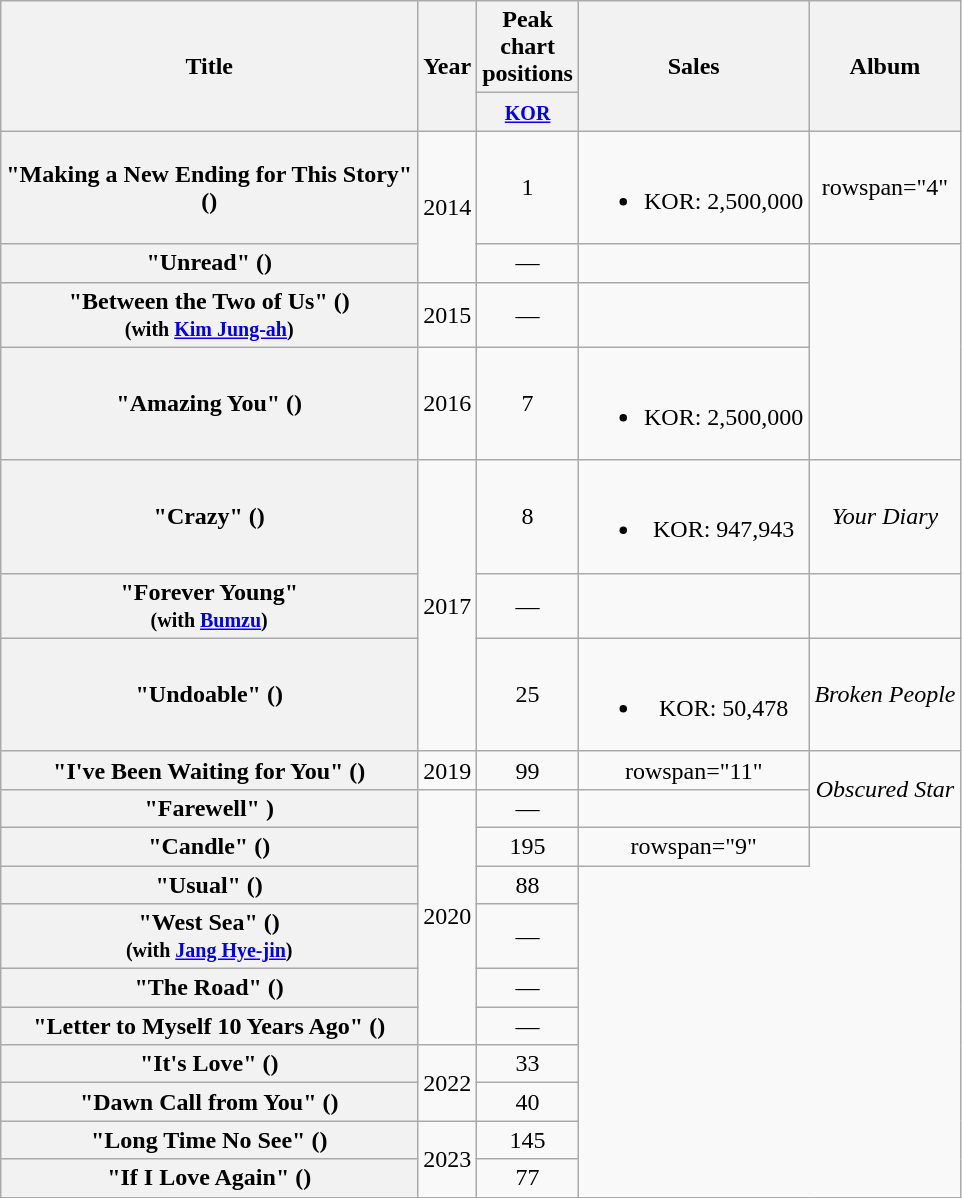<table class="wikitable plainrowheaders" style="text-align:center;">
<tr>
<th scope="col" rowspan="2">Title</th>
<th scope="col" rowspan="2">Year</th>
<th scope="col" colspan="1" style="width:3em;">Peak chart positions</th>
<th scope="col" rowspan="2">Sales</th>
<th scope="col" rowspan="2">Album</th>
</tr>
<tr>
<th><small><a href='#'>KOR</a></small><br></th>
</tr>
<tr>
<th scope="row">"Making a New Ending for This Story"<br>()</th>
<td rowspan="2">2014</td>
<td>1</td>
<td><br><ul><li>KOR: 2,500,000</li></ul></td>
<td>rowspan="4" </td>
</tr>
<tr>
<th scope="row">"Unread" ()</th>
<td>—</td>
<td></td>
</tr>
<tr>
<th scope="row">"Between the Two of Us" ()<br><small>(with <a href='#'>Kim Jung-ah</a>)</small></th>
<td>2015</td>
<td>—</td>
<td></td>
</tr>
<tr>
<th scope="row">"Amazing You" ()</th>
<td>2016</td>
<td>7</td>
<td><br><ul><li>KOR: 2,500,000</li></ul></td>
</tr>
<tr>
<th scope="row">"Crazy" ()</th>
<td rowspan="3">2017</td>
<td>8</td>
<td><br><ul><li>KOR: 947,943</li></ul></td>
<td><em>Your Diary</em></td>
</tr>
<tr>
<th scope="row">"Forever Young"<br><small>(with <a href='#'>Bumzu</a>)</small></th>
<td>—</td>
<td></td>
<td></td>
</tr>
<tr>
<th scope="row">"Undoable" ()</th>
<td>25</td>
<td><br><ul><li>KOR: 50,478</li></ul></td>
<td><em>Broken People</em></td>
</tr>
<tr>
<th scope="row">"I've Been Waiting for You" ()</th>
<td>2019</td>
<td>99</td>
<td>rowspan="11" </td>
<td rowspan="2"><em>Obscured Star</em></td>
</tr>
<tr>
<th scope="row">"Farewell" )</th>
<td rowspan="6">2020</td>
<td>—</td>
</tr>
<tr>
<th scope="row">"Candle" ()</th>
<td>195</td>
<td>rowspan="9" </td>
</tr>
<tr>
<th scope="row">"Usual" ()</th>
<td>88</td>
</tr>
<tr>
<th scope="row">"West Sea" ()<br><small>(with <a href='#'>Jang Hye-jin</a>)</small></th>
<td>—</td>
</tr>
<tr>
<th scope="row">"The Road" ()</th>
<td>—</td>
</tr>
<tr>
<th scope="row">"Letter to Myself 10 Years Ago" ()</th>
<td>—</td>
</tr>
<tr>
<th scope="row">"It's Love" ()</th>
<td rowspan="2">2022</td>
<td>33</td>
</tr>
<tr>
<th scope="row">"Dawn Call from You" ()</th>
<td>40</td>
</tr>
<tr>
<th scope="row">"Long Time No See" ()</th>
<td rowspan="2">2023</td>
<td>145</td>
</tr>
<tr>
<th scope="row">"If I Love Again" ()</th>
<td>77</td>
</tr>
</table>
